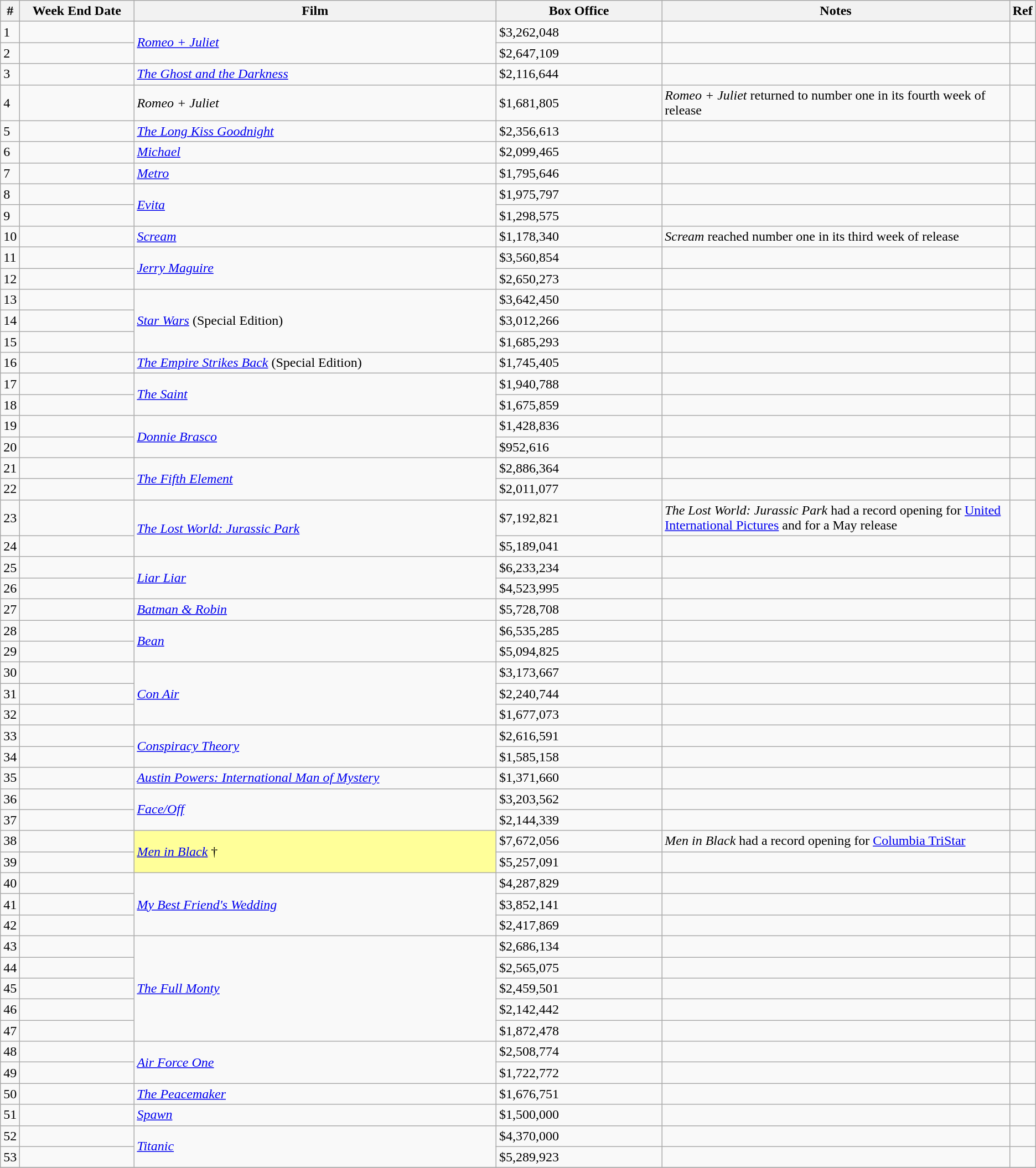<table class="wikitable sortable">
<tr>
<th abbr="Week">#</th>
<th abbr="Date" style="width:130px">Week End Date</th>
<th width="35%">Film</th>
<th width="16%">Box Office</th>
<th>Notes</th>
<th>Ref</th>
</tr>
<tr>
<td>1</td>
<td></td>
<td rowspan="2"><em><a href='#'>Romeo + Juliet</a></em></td>
<td>$3,262,048</td>
<td></td>
<td></td>
</tr>
<tr>
<td>2</td>
<td></td>
<td>$2,647,109</td>
<td></td>
<td></td>
</tr>
<tr>
<td>3</td>
<td></td>
<td><em><a href='#'>The Ghost and the Darkness</a></em></td>
<td>$2,116,644</td>
<td></td>
<td></td>
</tr>
<tr>
<td>4</td>
<td></td>
<td><em>Romeo + Juliet</em></td>
<td>$1,681,805</td>
<td><em>Romeo + Juliet</em> returned to number one in its fourth week of release</td>
<td></td>
</tr>
<tr>
<td>5</td>
<td></td>
<td><em><a href='#'>The Long Kiss Goodnight</a></em></td>
<td>$2,356,613</td>
<td></td>
<td></td>
</tr>
<tr>
<td>6</td>
<td></td>
<td><em><a href='#'>Michael</a></em></td>
<td>$2,099,465</td>
<td></td>
<td></td>
</tr>
<tr>
<td>7</td>
<td></td>
<td><em><a href='#'>Metro</a></em></td>
<td>$1,795,646</td>
<td></td>
<td></td>
</tr>
<tr>
<td>8</td>
<td></td>
<td rowspan="2"><em><a href='#'>Evita</a></em></td>
<td>$1,975,797</td>
<td></td>
<td></td>
</tr>
<tr>
<td>9</td>
<td></td>
<td>$1,298,575</td>
<td></td>
<td></td>
</tr>
<tr>
<td>10</td>
<td></td>
<td><em><a href='#'>Scream</a></em></td>
<td>$1,178,340</td>
<td><em>Scream</em> reached number one in its third week of release</td>
<td></td>
</tr>
<tr>
<td>11</td>
<td></td>
<td rowspan="2"><em><a href='#'>Jerry Maguire</a></em></td>
<td>$3,560,854</td>
<td></td>
<td></td>
</tr>
<tr>
<td>12</td>
<td></td>
<td>$2,650,273</td>
<td></td>
<td></td>
</tr>
<tr>
<td>13</td>
<td></td>
<td rowspan="3"><em><a href='#'>Star Wars</a></em> (Special Edition)</td>
<td>$3,642,450</td>
<td></td>
<td></td>
</tr>
<tr>
<td>14</td>
<td></td>
<td>$3,012,266</td>
<td></td>
<td></td>
</tr>
<tr>
<td>15</td>
<td></td>
<td>$1,685,293</td>
<td></td>
<td></td>
</tr>
<tr>
<td>16</td>
<td></td>
<td><em><a href='#'>The Empire Strikes Back</a></em> (Special Edition)</td>
<td>$1,745,405</td>
<td></td>
<td></td>
</tr>
<tr>
<td>17</td>
<td></td>
<td rowspan="2"><em><a href='#'>The Saint</a></em></td>
<td>$1,940,788</td>
<td></td>
<td></td>
</tr>
<tr>
<td>18</td>
<td></td>
<td>$1,675,859</td>
<td></td>
<td></td>
</tr>
<tr>
<td>19</td>
<td></td>
<td rowspan="2"><em><a href='#'>Donnie Brasco</a></em></td>
<td>$1,428,836</td>
<td></td>
<td></td>
</tr>
<tr>
<td>20</td>
<td></td>
<td>$952,616</td>
<td></td>
<td></td>
</tr>
<tr>
<td>21</td>
<td></td>
<td rowspan="2"><em><a href='#'>The Fifth Element</a></em></td>
<td>$2,886,364</td>
<td></td>
<td></td>
</tr>
<tr>
<td>22</td>
<td></td>
<td>$2,011,077</td>
<td></td>
<td></td>
</tr>
<tr>
<td>23</td>
<td></td>
<td rowspan="2"><em><a href='#'>The Lost World: Jurassic Park</a></em></td>
<td>$7,192,821</td>
<td><em>The Lost World: Jurassic Park</em> had a record opening for <a href='#'>United International Pictures</a> and for a May release</td>
<td></td>
</tr>
<tr>
<td>24</td>
<td></td>
<td>$5,189,041</td>
<td></td>
<td></td>
</tr>
<tr>
<td>25</td>
<td></td>
<td rowspan="2"><em><a href='#'>Liar Liar</a></em></td>
<td>$6,233,234</td>
<td></td>
<td></td>
</tr>
<tr>
<td>26</td>
<td></td>
<td>$4,523,995</td>
<td></td>
<td></td>
</tr>
<tr>
<td>27</td>
<td></td>
<td><em><a href='#'>Batman & Robin</a></em></td>
<td>$5,728,708</td>
<td></td>
<td></td>
</tr>
<tr>
<td>28</td>
<td></td>
<td rowspan="2"><em><a href='#'>Bean</a></em></td>
<td>$6,535,285</td>
<td></td>
<td></td>
</tr>
<tr>
<td>29</td>
<td></td>
<td>$5,094,825</td>
<td></td>
<td></td>
</tr>
<tr>
<td>30</td>
<td></td>
<td rowspan="3"><em><a href='#'>Con Air</a></em></td>
<td>$3,173,667</td>
<td></td>
<td></td>
</tr>
<tr>
<td>31</td>
<td></td>
<td>$2,240,744</td>
<td></td>
<td></td>
</tr>
<tr>
<td>32</td>
<td></td>
<td>$1,677,073</td>
<td></td>
<td></td>
</tr>
<tr>
<td>33</td>
<td></td>
<td rowspan="2"><em><a href='#'>Conspiracy Theory</a></em></td>
<td>$2,616,591</td>
<td></td>
<td></td>
</tr>
<tr>
<td>34</td>
<td></td>
<td>$1,585,158</td>
<td></td>
<td></td>
</tr>
<tr>
<td>35</td>
<td></td>
<td><em><a href='#'>Austin Powers: International Man of Mystery</a></em></td>
<td>$1,371,660</td>
<td></td>
<td></td>
</tr>
<tr>
<td>36</td>
<td></td>
<td rowspan="2"><em><a href='#'>Face/Off</a></em></td>
<td>$3,203,562</td>
<td></td>
<td></td>
</tr>
<tr>
<td>37</td>
<td></td>
<td>$2,144,339</td>
<td></td>
<td></td>
</tr>
<tr>
<td>38</td>
<td></td>
<td rowspan="2" style="background-color:#FFFF99"><em><a href='#'>Men in Black</a></em> †</td>
<td>$7,672,056</td>
<td><em>Men in Black</em> had a record opening for <a href='#'>Columbia TriStar</a></td>
<td></td>
</tr>
<tr>
<td>39</td>
<td></td>
<td>$5,257,091</td>
<td></td>
<td></td>
</tr>
<tr>
<td>40</td>
<td></td>
<td rowspan="3"><em><a href='#'>My Best Friend's Wedding</a></em></td>
<td>$4,287,829</td>
<td></td>
<td></td>
</tr>
<tr>
<td>41</td>
<td></td>
<td>$3,852,141</td>
<td></td>
<td></td>
</tr>
<tr>
<td>42</td>
<td></td>
<td>$2,417,869</td>
<td></td>
<td></td>
</tr>
<tr>
<td>43</td>
<td></td>
<td rowspan="5"><em><a href='#'>The Full Monty</a></em></td>
<td>$2,686,134</td>
<td></td>
<td></td>
</tr>
<tr>
<td>44</td>
<td></td>
<td>$2,565,075</td>
<td></td>
<td></td>
</tr>
<tr>
<td>45</td>
<td></td>
<td>$2,459,501</td>
<td></td>
<td></td>
</tr>
<tr>
<td>46</td>
<td></td>
<td>$2,142,442</td>
<td></td>
<td></td>
</tr>
<tr>
<td>47</td>
<td></td>
<td>$1,872,478</td>
<td></td>
<td></td>
</tr>
<tr>
<td>48</td>
<td></td>
<td rowspan="2"><em><a href='#'>Air Force One</a></em></td>
<td>$2,508,774</td>
<td></td>
<td></td>
</tr>
<tr>
<td>49</td>
<td></td>
<td>$1,722,772</td>
<td></td>
<td></td>
</tr>
<tr>
<td>50</td>
<td></td>
<td><em><a href='#'>The Peacemaker</a></em></td>
<td>$1,676,751</td>
<td></td>
<td></td>
</tr>
<tr>
<td>51</td>
<td></td>
<td><em><a href='#'>Spawn</a></em></td>
<td>$1,500,000</td>
<td></td>
<td></td>
</tr>
<tr>
<td>52</td>
<td></td>
<td rowspan="2"><em><a href='#'>Titanic</a></em></td>
<td>$4,370,000</td>
<td></td>
<td></td>
</tr>
<tr>
<td>53</td>
<td></td>
<td>$5,289,923</td>
<td></td>
<td></td>
</tr>
<tr>
</tr>
</table>
